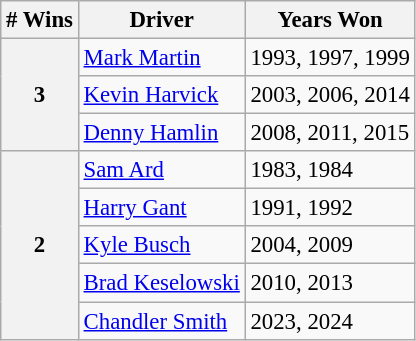<table class="wikitable" style="font-size: 95%;">
<tr>
<th># Wins</th>
<th>Driver</th>
<th>Years Won</th>
</tr>
<tr>
<th rowspan="3">3</th>
<td><a href='#'>Mark Martin</a></td>
<td>1993, 1997, 1999</td>
</tr>
<tr>
<td><a href='#'>Kevin Harvick</a></td>
<td>2003, 2006, 2014</td>
</tr>
<tr>
<td><a href='#'>Denny Hamlin</a></td>
<td>2008, 2011, 2015</td>
</tr>
<tr>
<th rowspan="5">2</th>
<td><a href='#'>Sam Ard</a></td>
<td>1983, 1984</td>
</tr>
<tr>
<td><a href='#'>Harry Gant</a></td>
<td>1991, 1992</td>
</tr>
<tr>
<td><a href='#'>Kyle Busch</a></td>
<td>2004, 2009</td>
</tr>
<tr>
<td><a href='#'>Brad Keselowski</a></td>
<td>2010, 2013</td>
</tr>
<tr>
<td><a href='#'>Chandler Smith</a></td>
<td>2023, 2024</td>
</tr>
</table>
